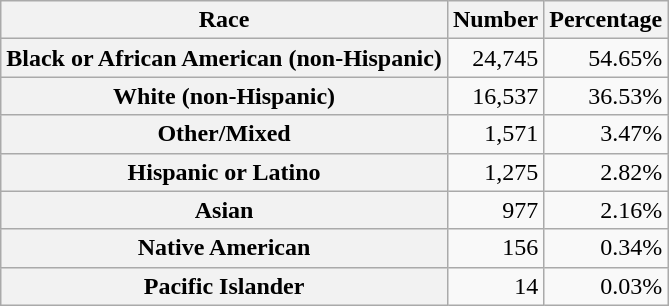<table class="wikitable" style="text-align:right">
<tr>
<th scope="col">Race</th>
<th scope="col">Number</th>
<th scope="col">Percentage</th>
</tr>
<tr>
<th scope="row">Black or African American (non-Hispanic)</th>
<td>24,745</td>
<td>54.65%</td>
</tr>
<tr>
<th scope="row">White (non-Hispanic)</th>
<td>16,537</td>
<td>36.53%</td>
</tr>
<tr>
<th scope="row">Other/Mixed</th>
<td>1,571</td>
<td>3.47%</td>
</tr>
<tr>
<th scope="row">Hispanic or Latino</th>
<td>1,275</td>
<td>2.82%</td>
</tr>
<tr>
<th scope="row">Asian</th>
<td>977</td>
<td>2.16%</td>
</tr>
<tr>
<th scope="row">Native American</th>
<td>156</td>
<td>0.34%</td>
</tr>
<tr>
<th scope="row">Pacific Islander</th>
<td>14</td>
<td>0.03%</td>
</tr>
</table>
